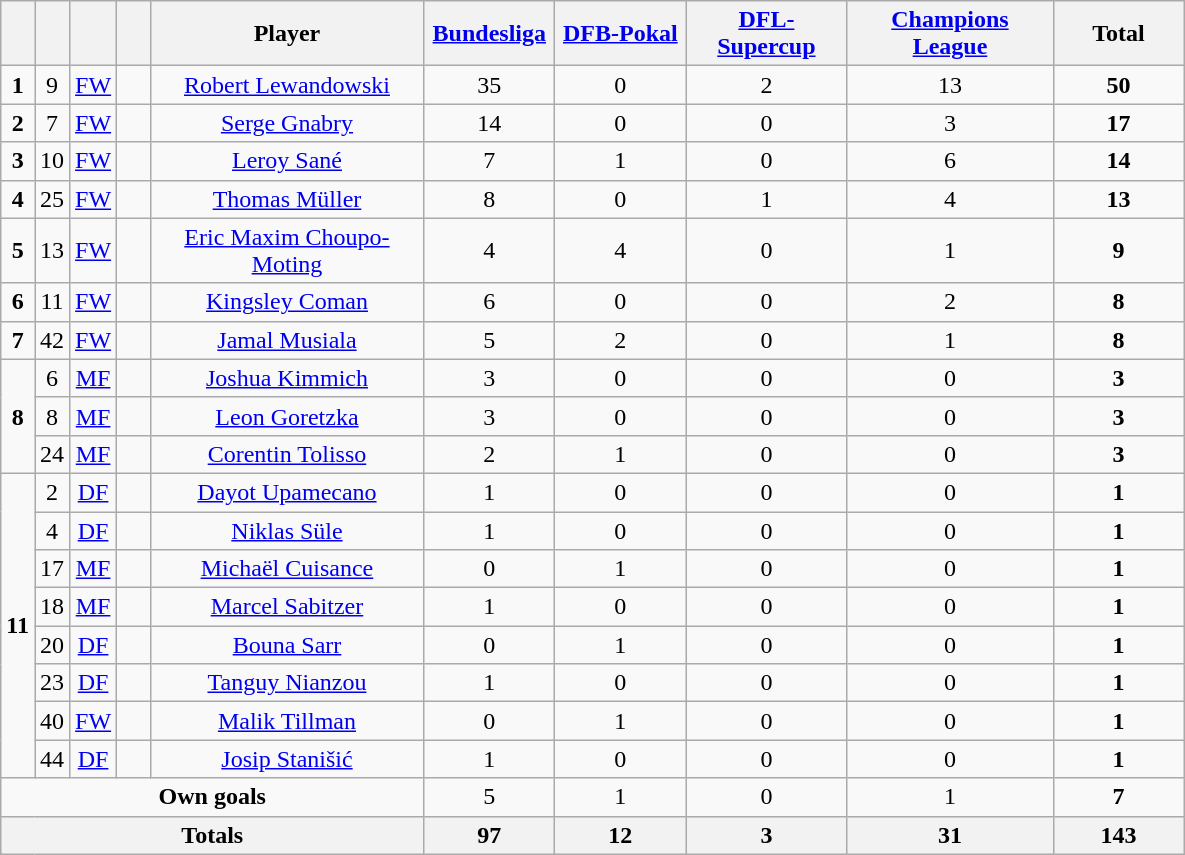<table class="wikitable sortable" style="text-align:center">
<tr>
<th width=15></th>
<th width=15></th>
<th width=15></th>
<th width=15></th>
<th width=175>Player</th>
<th width=80><a href='#'>Bundesliga</a></th>
<th width=80><a href='#'>DFB-Pokal</a></th>
<th width=100><a href='#'>DFL-Supercup</a></th>
<th width=130><a href='#'>Champions League</a></th>
<th width=80>Total</th>
</tr>
<tr>
<td><strong>1</strong></td>
<td>9</td>
<td><a href='#'>FW</a></td>
<td></td>
<td><a href='#'>Robert Lewandowski</a></td>
<td>35</td>
<td>0</td>
<td>2</td>
<td>13</td>
<td><strong>50</strong></td>
</tr>
<tr>
<td><strong>2</strong></td>
<td>7</td>
<td><a href='#'>FW</a></td>
<td></td>
<td><a href='#'>Serge Gnabry</a></td>
<td>14</td>
<td>0</td>
<td>0</td>
<td>3</td>
<td><strong>17</strong></td>
</tr>
<tr>
<td><strong>3</strong></td>
<td>10</td>
<td><a href='#'>FW</a></td>
<td></td>
<td><a href='#'>Leroy Sané</a></td>
<td>7</td>
<td>1</td>
<td>0</td>
<td>6</td>
<td><strong>14</strong></td>
</tr>
<tr>
<td><strong>4</strong></td>
<td>25</td>
<td><a href='#'>FW</a></td>
<td></td>
<td><a href='#'>Thomas Müller</a></td>
<td>8</td>
<td>0</td>
<td>1</td>
<td>4</td>
<td><strong>13</strong></td>
</tr>
<tr>
<td><strong>5</strong></td>
<td>13</td>
<td><a href='#'>FW</a></td>
<td></td>
<td><a href='#'>Eric Maxim Choupo-Moting</a></td>
<td>4</td>
<td>4</td>
<td>0</td>
<td>1</td>
<td><strong>9</strong></td>
</tr>
<tr>
<td><strong>6</strong></td>
<td>11</td>
<td><a href='#'>FW</a></td>
<td></td>
<td><a href='#'>Kingsley Coman</a></td>
<td>6</td>
<td>0</td>
<td>0</td>
<td>2</td>
<td><strong>8</strong></td>
</tr>
<tr>
<td><strong>7</strong></td>
<td>42</td>
<td><a href='#'>FW</a></td>
<td></td>
<td><a href='#'>Jamal Musiala</a></td>
<td>5</td>
<td>2</td>
<td>0</td>
<td>1</td>
<td><strong>8</strong></td>
</tr>
<tr>
<td rowspan="3"><strong>8</strong></td>
<td>6</td>
<td><a href='#'>MF</a></td>
<td></td>
<td><a href='#'>Joshua Kimmich</a></td>
<td>3</td>
<td>0</td>
<td>0</td>
<td>0</td>
<td><strong>3</strong></td>
</tr>
<tr>
<td>8</td>
<td><a href='#'>MF</a></td>
<td></td>
<td><a href='#'>Leon Goretzka</a></td>
<td>3</td>
<td>0</td>
<td>0</td>
<td>0</td>
<td><strong>3</strong></td>
</tr>
<tr>
<td>24</td>
<td><a href='#'>MF</a></td>
<td></td>
<td><a href='#'>Corentin Tolisso</a></td>
<td>2</td>
<td>1</td>
<td>0</td>
<td>0</td>
<td><strong>3</strong></td>
</tr>
<tr>
<td rowspan="8"><strong>11</strong></td>
<td>2</td>
<td><a href='#'>DF</a></td>
<td></td>
<td><a href='#'>Dayot Upamecano</a></td>
<td>1</td>
<td>0</td>
<td>0</td>
<td>0</td>
<td><strong>1</strong></td>
</tr>
<tr>
<td>4</td>
<td><a href='#'>DF</a></td>
<td></td>
<td><a href='#'>Niklas Süle</a></td>
<td>1</td>
<td>0</td>
<td>0</td>
<td>0</td>
<td><strong>1</strong></td>
</tr>
<tr>
<td>17</td>
<td><a href='#'>MF</a></td>
<td></td>
<td><a href='#'>Michaël Cuisance</a></td>
<td>0</td>
<td>1</td>
<td>0</td>
<td>0</td>
<td><strong>1</strong></td>
</tr>
<tr>
<td>18</td>
<td><a href='#'>MF</a></td>
<td></td>
<td><a href='#'>Marcel Sabitzer</a></td>
<td>1</td>
<td>0</td>
<td>0</td>
<td>0</td>
<td><strong>1</strong></td>
</tr>
<tr>
<td>20</td>
<td><a href='#'>DF</a></td>
<td></td>
<td><a href='#'>Bouna Sarr</a></td>
<td>0</td>
<td>1</td>
<td>0</td>
<td>0</td>
<td><strong>1</strong></td>
</tr>
<tr>
<td>23</td>
<td><a href='#'>DF</a></td>
<td></td>
<td><a href='#'>Tanguy Nianzou</a></td>
<td>1</td>
<td>0</td>
<td>0</td>
<td>0</td>
<td><strong>1</strong></td>
</tr>
<tr>
<td>40</td>
<td><a href='#'>FW</a></td>
<td></td>
<td><a href='#'>Malik Tillman</a></td>
<td>0</td>
<td>1</td>
<td>0</td>
<td>0</td>
<td><strong>1</strong></td>
</tr>
<tr>
<td>44</td>
<td><a href='#'>DF</a></td>
<td></td>
<td><a href='#'>Josip Stanišić</a></td>
<td>1</td>
<td>0</td>
<td>0</td>
<td>0</td>
<td><strong>1</strong></td>
</tr>
<tr>
<td colspan="5"><strong>Own goals</strong></td>
<td>5</td>
<td>1</td>
<td>0</td>
<td>1</td>
<td><strong>7</strong></td>
</tr>
<tr>
<th colspan="5">Totals</th>
<th>97</th>
<th>12</th>
<th>3</th>
<th>31</th>
<th>143</th>
</tr>
</table>
